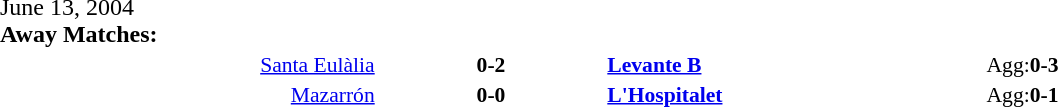<table width=100% cellspacing=1>
<tr>
<th width=20%></th>
<th width=12%></th>
<th width=20%></th>
<th></th>
</tr>
<tr>
<td>June 13, 2004<br><strong>Away Matches:</strong></td>
</tr>
<tr style=font-size:90%>
<td align=right><a href='#'>Santa Eulàlia</a></td>
<td align=center><strong>0-2</strong></td>
<td><strong><a href='#'>Levante B</a></strong></td>
<td>Agg:<strong>0-3</strong></td>
</tr>
<tr style=font-size:90%>
<td align=right><a href='#'>Mazarrón</a></td>
<td align=center><strong>0-0</strong></td>
<td><strong><a href='#'>L'Hospitalet</a></strong></td>
<td>Agg:<strong>0-1</strong></td>
</tr>
</table>
